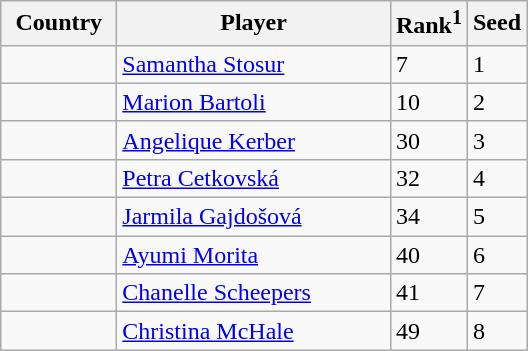<table class="sortable wikitable">
<tr>
<th width="70">Country</th>
<th width="175">Player</th>
<th>Rank<sup>1</sup></th>
<th>Seed</th>
</tr>
<tr>
<td></td>
<td><a href='#'>Samantha Stosur</a></td>
<td>7</td>
<td>1</td>
</tr>
<tr>
<td></td>
<td><a href='#'>Marion Bartoli</a></td>
<td>10</td>
<td>2</td>
</tr>
<tr>
<td></td>
<td><a href='#'>Angelique Kerber</a></td>
<td>30</td>
<td>3</td>
</tr>
<tr>
<td></td>
<td><a href='#'>Petra Cetkovská</a></td>
<td>32</td>
<td>4</td>
</tr>
<tr>
<td></td>
<td><a href='#'>Jarmila Gajdošová</a></td>
<td>34</td>
<td>5</td>
</tr>
<tr>
<td></td>
<td><a href='#'>Ayumi Morita</a></td>
<td>40</td>
<td>6</td>
</tr>
<tr>
<td></td>
<td><a href='#'>Chanelle Scheepers</a></td>
<td>41</td>
<td>7</td>
</tr>
<tr>
<td></td>
<td><a href='#'>Christina McHale</a></td>
<td>49</td>
<td>8</td>
</tr>
</table>
